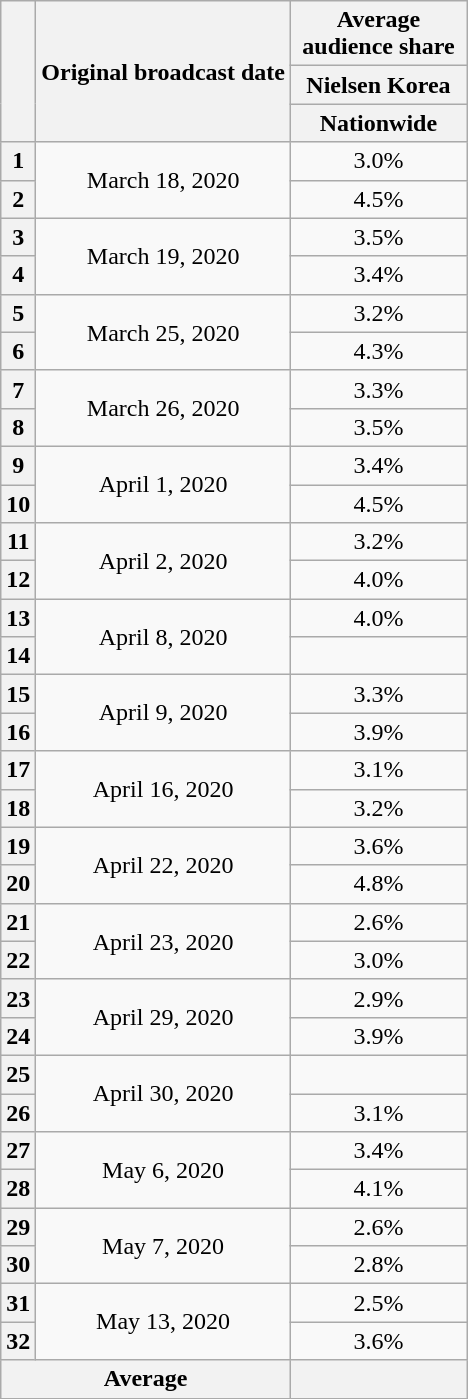<table class="wikitable" style="text-align:center">
<tr>
<th rowspan="3"></th>
<th rowspan="3">Original broadcast date</th>
<th colspan="1">Average audience share</th>
</tr>
<tr>
<th>Nielsen Korea</th>
</tr>
<tr>
<th width="110">Nationwide</th>
</tr>
<tr>
<th>1</th>
<td rowspan="2">March 18, 2020</td>
<td>3.0% </td>
</tr>
<tr>
<th>2</th>
<td>4.5% </td>
</tr>
<tr>
<th>3</th>
<td rowspan="2">March 19, 2020</td>
<td>3.5% </td>
</tr>
<tr>
<th>4</th>
<td>3.4% </td>
</tr>
<tr>
<th>5</th>
<td rowspan="2">March 25, 2020</td>
<td>3.2% </td>
</tr>
<tr>
<th>6</th>
<td>4.3% </td>
</tr>
<tr>
<th>7</th>
<td rowspan="2">March 26, 2020</td>
<td>3.3% </td>
</tr>
<tr>
<th>8</th>
<td>3.5% </td>
</tr>
<tr>
<th>9</th>
<td rowspan="2">April 1, 2020</td>
<td>3.4% </td>
</tr>
<tr>
<th>10</th>
<td>4.5% </td>
</tr>
<tr>
<th>11</th>
<td rowspan="2">April 2, 2020</td>
<td>3.2% </td>
</tr>
<tr>
<th>12</th>
<td>4.0% </td>
</tr>
<tr>
<th>13</th>
<td rowspan="2">April 8, 2020</td>
<td>4.0% </td>
</tr>
<tr>
<th>14</th>
<td> </td>
</tr>
<tr>
<th>15</th>
<td rowspan="2">April 9, 2020</td>
<td>3.3% </td>
</tr>
<tr>
<th>16</th>
<td>3.9% </td>
</tr>
<tr>
<th>17</th>
<td rowspan="2">April 16, 2020</td>
<td>3.1% </td>
</tr>
<tr>
<th>18</th>
<td>3.2% </td>
</tr>
<tr>
<th>19</th>
<td rowspan="2">April 22, 2020</td>
<td>3.6% </td>
</tr>
<tr>
<th>20</th>
<td>4.8% </td>
</tr>
<tr>
<th>21</th>
<td rowspan="2">April 23, 2020</td>
<td>2.6% </td>
</tr>
<tr>
<th>22</th>
<td>3.0% </td>
</tr>
<tr>
<th>23</th>
<td rowspan="2">April 29, 2020</td>
<td>2.9% </td>
</tr>
<tr>
<th>24</th>
<td>3.9% </td>
</tr>
<tr>
<th>25</th>
<td rowspan="2">April 30, 2020</td>
<td> </td>
</tr>
<tr>
<th>26</th>
<td>3.1% </td>
</tr>
<tr>
<th>27</th>
<td rowspan="2">May 6, 2020</td>
<td>3.4% </td>
</tr>
<tr>
<th>28</th>
<td>4.1% </td>
</tr>
<tr>
<th>29</th>
<td rowspan="2">May 7, 2020</td>
<td>2.6% </td>
</tr>
<tr>
<th>30</th>
<td>2.8% </td>
</tr>
<tr>
<th>31</th>
<td rowspan="2">May 13, 2020</td>
<td>2.5% </td>
</tr>
<tr>
<th>32</th>
<td>3.6% </td>
</tr>
<tr>
<th colspan="2">Average</th>
<th></th>
</tr>
</table>
